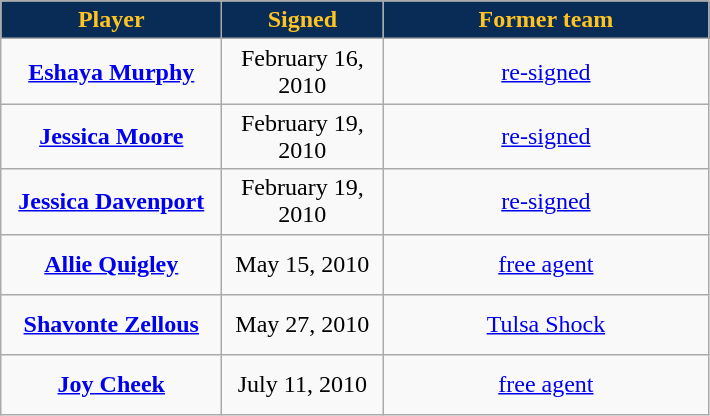<table class="wikitable" style="text-align: center">
<tr align="center" bgcolor="#dddddd">
<td style="background:#092C57;color:#FFC322; width:140px"><strong>Player</strong></td>
<td style="background:#092C57;color:#FFC322; width:100px"><strong>Signed</strong></td>
<td style="background:#092C57;color:#FFC322; width:210px"><strong>Former team</strong></td>
</tr>
<tr style="height:40px">
<td><strong><a href='#'>Eshaya Murphy</a></strong></td>
<td>February 16, 2010</td>
<td><a href='#'>re-signed</a></td>
</tr>
<tr style="height:40px">
<td><strong><a href='#'>Jessica Moore</a></strong></td>
<td>February 19, 2010</td>
<td><a href='#'>re-signed</a></td>
</tr>
<tr style="height:40px">
<td><strong><a href='#'>Jessica Davenport</a></strong></td>
<td>February 19, 2010</td>
<td><a href='#'>re-signed</a></td>
</tr>
<tr style="height:40px">
<td><strong><a href='#'>Allie Quigley</a></strong></td>
<td>May 15, 2010</td>
<td><a href='#'>free agent</a></td>
</tr>
<tr style="height:40px">
<td><strong><a href='#'>Shavonte Zellous</a></strong></td>
<td>May 27, 2010</td>
<td><a href='#'>Tulsa Shock</a></td>
</tr>
<tr style="height:40px">
<td><strong><a href='#'>Joy Cheek</a></strong></td>
<td>July 11, 2010</td>
<td><a href='#'>free agent</a></td>
</tr>
</table>
